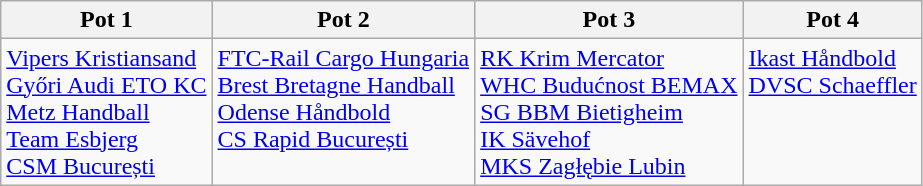<table class="wikitable">
<tr>
<th>Pot 1</th>
<th>Pot 2</th>
<th>Pot 3</th>
<th>Pot 4</th>
</tr>
<tr>
<td valign="top"> <a href='#'>Vipers Kristiansand</a><br> <a href='#'>Győri Audi ETO KC</a><br> <a href='#'>Metz Handball</a><br> <a href='#'>Team Esbjerg</a><br> <a href='#'>CSM București</a></td>
<td valign="top"> <a href='#'>FTC-Rail Cargo Hungaria</a><br> <a href='#'>Brest Bretagne Handball</a><br> <a href='#'>Odense Håndbold</a><br> <a href='#'>CS Rapid București</a></td>
<td valign="top"> <a href='#'>RK Krim Mercator</a><br> <a href='#'>WHC Budućnost BEMAX</a><br> <a href='#'>SG BBM Bietigheim</a><br> <a href='#'>IK Sävehof</a><br> <a href='#'>MKS Zagłębie Lubin</a></td>
<td valign="top"> <a href='#'>Ikast Håndbold</a><br> <a href='#'>DVSC Schaeffler</a></td>
</tr>
</table>
